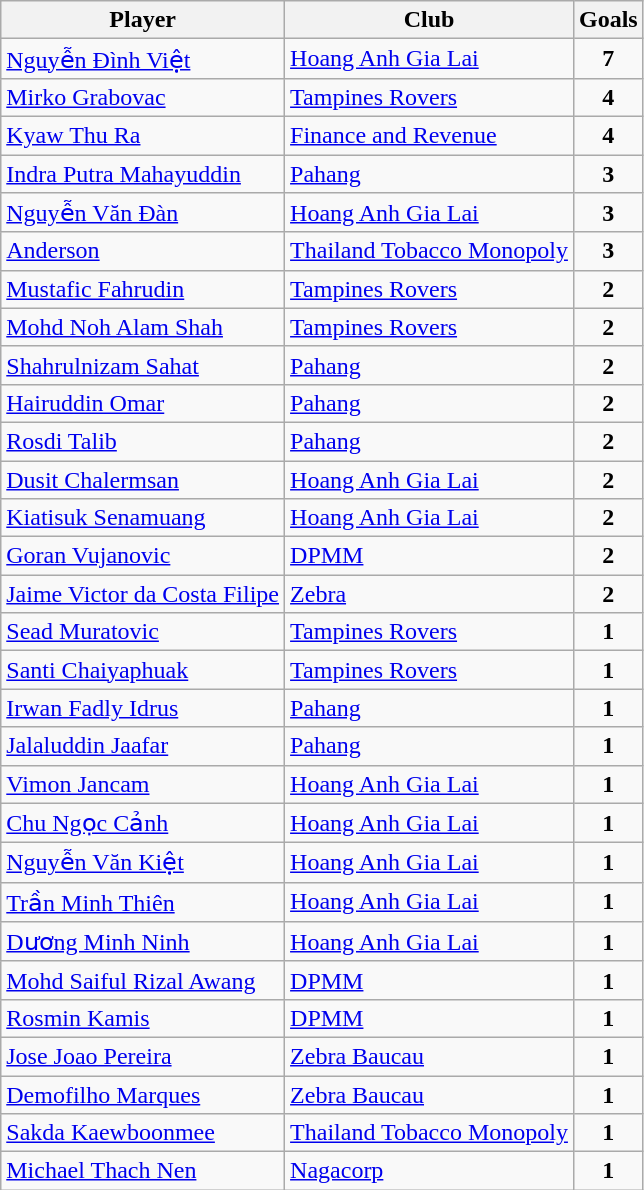<table class="wikitable">
<tr>
<th>Player</th>
<th>Club</th>
<th>Goals</th>
</tr>
<tr>
<td> <a href='#'>Nguyễn Đình Việt</a></td>
<td> <a href='#'>Hoang Anh Gia Lai</a></td>
<td align=center><strong>7</strong></td>
</tr>
<tr>
<td> <a href='#'>Mirko Grabovac</a></td>
<td> <a href='#'>Tampines Rovers</a></td>
<td align=center><strong>4</strong></td>
</tr>
<tr>
<td> <a href='#'>Kyaw Thu Ra</a></td>
<td> <a href='#'>Finance and Revenue</a></td>
<td align=center><strong>4</strong></td>
</tr>
<tr>
<td> <a href='#'>Indra Putra Mahayuddin</a></td>
<td> <a href='#'>Pahang</a></td>
<td align=center><strong>3</strong></td>
</tr>
<tr>
<td> <a href='#'>Nguyễn Văn Đàn</a></td>
<td> <a href='#'>Hoang Anh Gia Lai</a></td>
<td align=center><strong>3</strong></td>
</tr>
<tr>
<td> <a href='#'>Anderson</a></td>
<td> <a href='#'>Thailand Tobacco Monopoly</a></td>
<td align=center><strong>3</strong></td>
</tr>
<tr>
<td> <a href='#'>Mustafic Fahrudin</a></td>
<td> <a href='#'>Tampines Rovers</a></td>
<td align=center><strong>2</strong></td>
</tr>
<tr>
<td> <a href='#'>Mohd Noh Alam Shah</a></td>
<td> <a href='#'>Tampines Rovers</a></td>
<td align=center><strong>2</strong></td>
</tr>
<tr>
<td> <a href='#'>Shahrulnizam Sahat</a></td>
<td> <a href='#'>Pahang</a></td>
<td align=center><strong>2</strong></td>
</tr>
<tr>
<td> <a href='#'>Hairuddin Omar</a></td>
<td> <a href='#'>Pahang</a></td>
<td align=center><strong>2</strong></td>
</tr>
<tr>
<td> <a href='#'>Rosdi Talib</a></td>
<td> <a href='#'>Pahang</a></td>
<td align=center><strong>2</strong></td>
</tr>
<tr>
<td> <a href='#'>Dusit Chalermsan</a></td>
<td> <a href='#'>Hoang Anh Gia Lai</a></td>
<td align=center><strong>2</strong></td>
</tr>
<tr>
<td> <a href='#'>Kiatisuk Senamuang</a></td>
<td> <a href='#'>Hoang Anh Gia Lai</a></td>
<td align=center><strong>2</strong></td>
</tr>
<tr>
<td> <a href='#'>Goran Vujanovic</a></td>
<td> <a href='#'>DPMM</a></td>
<td align=center><strong>2</strong></td>
</tr>
<tr>
<td> <a href='#'>Jaime Victor da Costa Filipe</a></td>
<td> <a href='#'>Zebra</a></td>
<td align=center><strong>2</strong></td>
</tr>
<tr>
<td> <a href='#'>Sead Muratovic</a></td>
<td> <a href='#'>Tampines Rovers</a></td>
<td align=center><strong>1</strong></td>
</tr>
<tr>
<td> <a href='#'>Santi Chaiyaphuak</a></td>
<td> <a href='#'>Tampines Rovers</a></td>
<td align=center><strong>1</strong></td>
</tr>
<tr>
<td> <a href='#'>Irwan Fadly Idrus</a></td>
<td> <a href='#'>Pahang</a></td>
<td align=center><strong>1</strong></td>
</tr>
<tr>
<td> <a href='#'>Jalaluddin Jaafar</a></td>
<td> <a href='#'>Pahang</a></td>
<td align=center><strong>1</strong></td>
</tr>
<tr>
<td> <a href='#'>Vimon Jancam</a></td>
<td> <a href='#'>Hoang Anh Gia Lai</a></td>
<td align=center><strong>1</strong></td>
</tr>
<tr>
<td> <a href='#'>Chu Ngọc Cảnh</a></td>
<td> <a href='#'>Hoang Anh Gia Lai</a></td>
<td align=center><strong>1</strong></td>
</tr>
<tr>
<td> <a href='#'>Nguyễn Văn Kiệt</a></td>
<td> <a href='#'>Hoang Anh Gia Lai</a></td>
<td align=center><strong>1</strong></td>
</tr>
<tr>
<td> <a href='#'>Trần Minh Thiên</a></td>
<td> <a href='#'>Hoang Anh Gia Lai</a></td>
<td align=center><strong>1</strong></td>
</tr>
<tr>
<td> <a href='#'>Dương Minh Ninh</a></td>
<td> <a href='#'>Hoang Anh Gia Lai</a></td>
<td align=center><strong>1</strong></td>
</tr>
<tr>
<td> <a href='#'>Mohd Saiful Rizal Awang</a></td>
<td> <a href='#'>DPMM</a></td>
<td align=center><strong>1</strong></td>
</tr>
<tr>
<td> <a href='#'>Rosmin Kamis</a></td>
<td> <a href='#'>DPMM</a></td>
<td align=center><strong>1</strong></td>
</tr>
<tr>
<td> <a href='#'>Jose Joao Pereira</a></td>
<td> <a href='#'>Zebra Baucau</a></td>
<td align=center><strong>1</strong></td>
</tr>
<tr>
<td> <a href='#'>Demofilho Marques</a></td>
<td> <a href='#'>Zebra Baucau</a></td>
<td align=center><strong>1</strong></td>
</tr>
<tr>
<td> <a href='#'>Sakda Kaewboonmee</a></td>
<td> <a href='#'>Thailand Tobacco Monopoly</a></td>
<td align=center><strong>1</strong></td>
</tr>
<tr>
<td> <a href='#'>Michael Thach Nen</a></td>
<td> <a href='#'>Nagacorp</a></td>
<td align=center><strong>1</strong></td>
</tr>
</table>
